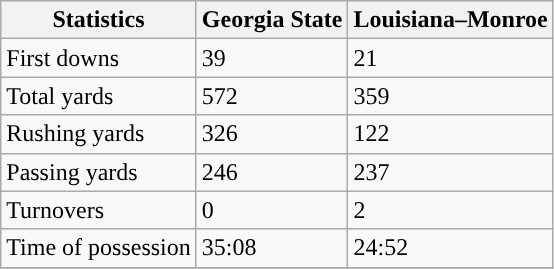<table class="wikitable">
<tr>
<th>Statistics</th>
<th>Georgia State</th>
<th>Louisiana–Monroe</th>
</tr>
<tr>
<td>First downs</td>
<td>39</td>
<td>21</td>
</tr>
<tr>
<td>Total yards</td>
<td>572</td>
<td>359</td>
</tr>
<tr>
<td>Rushing yards</td>
<td>326</td>
<td>122</td>
</tr>
<tr>
<td>Passing yards</td>
<td>246</td>
<td>237</td>
</tr>
<tr>
<td>Turnovers</td>
<td>0</td>
<td>2</td>
</tr>
<tr>
<td>Time of possession</td>
<td>35:08</td>
<td>24:52</td>
</tr>
<tr>
</tr>
</table>
